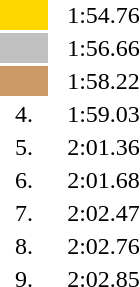<table style="text-align:center">
<tr>
<td width=30 bgcolor=gold></td>
<td align=left></td>
<td width=60>1:54.76</td>
</tr>
<tr>
<td bgcolor=silver></td>
<td align=left></td>
<td>1:56.66</td>
</tr>
<tr>
<td bgcolor=cc9966></td>
<td align=left></td>
<td>1:58.22</td>
</tr>
<tr>
<td>4.</td>
<td align=left></td>
<td>1:59.03</td>
</tr>
<tr>
<td>5.</td>
<td align=left></td>
<td>2:01.36</td>
</tr>
<tr>
<td>6.</td>
<td align=left></td>
<td>2:01.68</td>
</tr>
<tr>
<td>7.</td>
<td align=left></td>
<td>2:02.47</td>
</tr>
<tr>
<td>8.</td>
<td align=left></td>
<td>2:02.76</td>
</tr>
<tr>
<td>9.</td>
<td align=left></td>
<td>2:02.85</td>
</tr>
</table>
